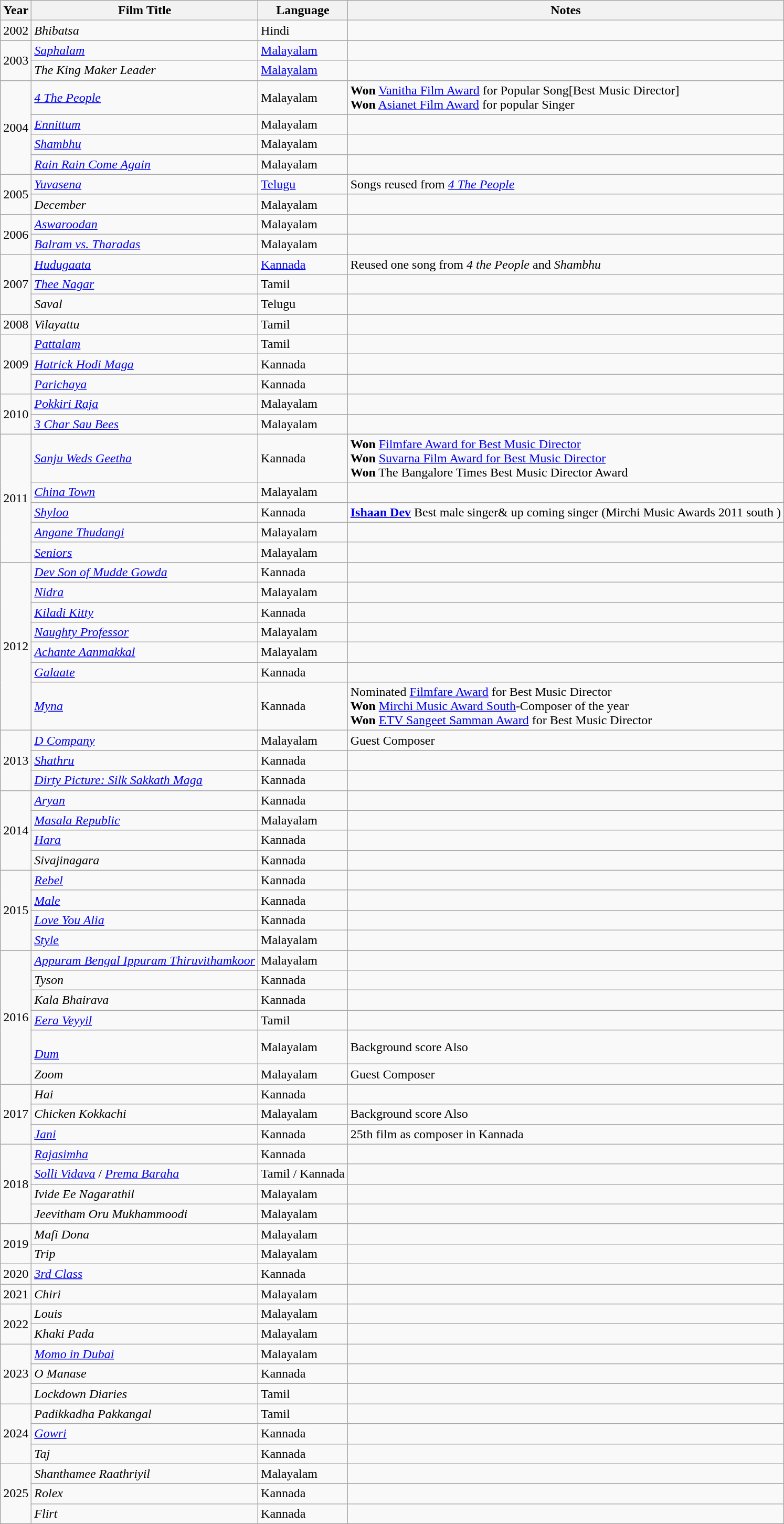<table class="wikitable sortable">
<tr>
<th>Year</th>
<th>Film Title</th>
<th>Language</th>
<th>Notes</th>
</tr>
<tr>
<td>2002</td>
<td><em>Bhibatsa</em></td>
<td>Hindi</td>
<td></td>
</tr>
<tr>
<td rowspan="2">2003</td>
<td><em><a href='#'>Saphalam</a></em></td>
<td><a href='#'>Malayalam</a></td>
<td></td>
</tr>
<tr>
<td><em>The King Maker Leader</em></td>
<td><a href='#'>Malayalam</a></td>
<td></td>
</tr>
<tr>
<td rowspan="4">2004</td>
<td><em><a href='#'>4 The People</a></em></td>
<td>Malayalam</td>
<td><strong>Won</strong> <a href='#'>Vanitha Film Award</a> for Popular Song[Best Music Director]<br><strong>Won</strong> <a href='#'>Asianet Film Award</a> for popular Singer</td>
</tr>
<tr>
<td><em><a href='#'>Ennittum</a></em></td>
<td>Malayalam</td>
<td></td>
</tr>
<tr>
<td><em><a href='#'>Shambhu</a></em></td>
<td>Malayalam</td>
<td></td>
</tr>
<tr>
<td><em><a href='#'>Rain Rain Come Again</a></em></td>
<td>Malayalam</td>
<td></td>
</tr>
<tr>
<td rowspan="2">2005</td>
<td><em><a href='#'>Yuvasena</a></em></td>
<td><a href='#'>Telugu</a></td>
<td>Songs reused from <em><a href='#'>4 The People</a></em></td>
</tr>
<tr>
<td><em>December </em></td>
<td>Malayalam</td>
<td></td>
</tr>
<tr>
<td rowspan="2">2006</td>
<td><em><a href='#'>Aswaroodan</a></em></td>
<td>Malayalam</td>
<td></td>
</tr>
<tr>
<td><em><a href='#'>Balram vs. Tharadas</a></em></td>
<td>Malayalam</td>
<td></td>
</tr>
<tr>
<td rowspan="3">2007</td>
<td><em><a href='#'>Hudugaata</a></em></td>
<td><a href='#'>Kannada</a></td>
<td>Reused one song from <em>4 the People</em> and <em>Shambhu</em></td>
</tr>
<tr>
<td><em><a href='#'>Thee Nagar</a></em></td>
<td>Tamil</td>
<td></td>
</tr>
<tr>
<td><em>Saval</em></td>
<td>Telugu</td>
<td></td>
</tr>
<tr>
<td>2008</td>
<td><em>Vilayattu</em></td>
<td>Tamil</td>
<td></td>
</tr>
<tr>
<td rowspan="3">2009</td>
<td><em><a href='#'>Pattalam</a></em></td>
<td>Tamil</td>
<td></td>
</tr>
<tr>
<td><em><a href='#'>Hatrick Hodi Maga</a></em></td>
<td>Kannada</td>
<td></td>
</tr>
<tr>
<td><em><a href='#'>Parichaya</a></em></td>
<td>Kannada</td>
<td></td>
</tr>
<tr>
<td rowspan="2">2010</td>
<td><em><a href='#'>Pokkiri Raja</a></em></td>
<td>Malayalam</td>
<td></td>
</tr>
<tr>
<td><em><a href='#'>3 Char Sau Bees</a></em></td>
<td>Malayalam</td>
<td></td>
</tr>
<tr>
<td rowspan="5">2011</td>
<td><em><a href='#'>Sanju Weds Geetha</a></em></td>
<td>Kannada</td>
<td><strong>Won</strong> <a href='#'>Filmfare Award for Best Music Director</a> <br><strong>Won</strong> <a href='#'>Suvarna Film Award for Best Music Director</a> <br><strong>Won</strong> The Bangalore Times Best Music Director Award</td>
</tr>
<tr>
<td><em><a href='#'>China Town</a></em></td>
<td>Malayalam</td>
<td></td>
</tr>
<tr>
<td><em><a href='#'>Shyloo</a></em></td>
<td>Kannada</td>
<td><strong><a href='#'>Ishaan Dev</a></strong>  Best male singer& up coming singer (Mirchi Music Awards 2011 south )</td>
</tr>
<tr>
<td><em><a href='#'>Angane Thudangi</a></em></td>
<td>Malayalam</td>
<td></td>
</tr>
<tr>
<td><em><a href='#'>Seniors</a></em></td>
<td>Malayalam</td>
<td></td>
</tr>
<tr>
<td rowspan="7">2012</td>
<td><em><a href='#'>Dev Son of Mudde Gowda</a></em></td>
<td>Kannada</td>
<td></td>
</tr>
<tr>
<td><em><a href='#'>Nidra</a></em></td>
<td>Malayalam</td>
<td></td>
</tr>
<tr>
<td><em><a href='#'>Kiladi Kitty</a></em></td>
<td>Kannada</td>
<td></td>
</tr>
<tr>
<td><em><a href='#'>Naughty Professor</a></em></td>
<td>Malayalam</td>
<td></td>
</tr>
<tr>
<td><em><a href='#'>Achante Aanmakkal</a></em></td>
<td>Malayalam</td>
<td></td>
</tr>
<tr>
<td><em><a href='#'>Galaate</a></em></td>
<td>Kannada</td>
<td></td>
</tr>
<tr>
<td><em><a href='#'>Myna</a></em></td>
<td>Kannada</td>
<td>Nominated <a href='#'>Filmfare Award</a> for Best Music Director<br><strong>Won</strong> <a href='#'>Mirchi Music Award South</a>-Composer of the year<br><strong>Won</strong> <a href='#'>ETV Sangeet Samman Award</a> for Best Music Director</td>
</tr>
<tr>
<td rowspan="3">2013</td>
<td><em><a href='#'>D Company</a></em></td>
<td>Malayalam</td>
<td>Guest Composer</td>
</tr>
<tr>
<td><em><a href='#'>Shathru</a></em></td>
<td>Kannada</td>
<td></td>
</tr>
<tr>
<td><em><a href='#'>Dirty Picture: Silk Sakkath Maga</a></em></td>
<td>Kannada</td>
<td></td>
</tr>
<tr>
<td rowspan="4">2014</td>
<td><em><a href='#'>Aryan</a></em></td>
<td>Kannada</td>
<td></td>
</tr>
<tr>
<td><em><a href='#'>Masala Republic</a> </em></td>
<td>Malayalam</td>
<td></td>
</tr>
<tr>
<td><em><a href='#'>Hara</a> </em></td>
<td>Kannada</td>
<td></td>
</tr>
<tr>
<td><em>Sivajinagara </em></td>
<td>Kannada</td>
<td></td>
</tr>
<tr>
<td rowspan="4">2015</td>
<td><em><a href='#'>Rebel</a></em></td>
<td>Kannada</td>
<td></td>
</tr>
<tr>
<td><em><a href='#'>Male</a></em></td>
<td>Kannada</td>
<td></td>
</tr>
<tr>
<td><em><a href='#'>Love You Alia</a></em></td>
<td>Kannada</td>
<td></td>
</tr>
<tr>
<td><em><a href='#'>Style</a></em></td>
<td>Malayalam</td>
<td></td>
</tr>
<tr>
<td rowspan="6">2016</td>
<td><em><a href='#'>Appuram Bengal Ippuram Thiruvithamkoor</a> </em></td>
<td>Malayalam</td>
<td></td>
</tr>
<tr>
<td><em>Tyson</em></td>
<td>Kannada</td>
<td></td>
</tr>
<tr>
<td><em>Kala Bhairava</em></td>
<td>Kannada</td>
<td></td>
</tr>
<tr>
<td><em><a href='#'>Eera Veyyil</a></em></td>
<td>Tamil</td>
<td></td>
</tr>
<tr>
<td><br><a href='#'><em>Dum</em></a></td>
<td>Malayalam</td>
<td>Background score Also</td>
</tr>
<tr>
<td><em>Zoom</em></td>
<td>Malayalam</td>
<td>Guest Composer</td>
</tr>
<tr>
<td rowspan="3">2017</td>
<td><em>Hai</em></td>
<td>Kannada</td>
<td></td>
</tr>
<tr>
<td><em>Chicken Kokkachi</em></td>
<td>Malayalam</td>
<td>Background score Also</td>
</tr>
<tr>
<td><em><a href='#'>Jani</a></em></td>
<td>Kannada</td>
<td>25th film as composer in Kannada</td>
</tr>
<tr>
<td rowspan="4">2018</td>
<td><em><a href='#'>Rajasimha</a></em></td>
<td>Kannada</td>
<td></td>
</tr>
<tr>
<td><em><a href='#'>Solli Vidava</a></em> / <em><a href='#'>Prema Baraha</a></em></td>
<td>Tamil / Kannada</td>
<td></td>
</tr>
<tr>
<td><em>Ivide Ee Nagarathil</em></td>
<td>Malayalam</td>
<td></td>
</tr>
<tr>
<td><em>Jeevitham Oru Mukhammoodi</em></td>
<td>Malayalam</td>
<td></td>
</tr>
<tr>
<td rowspan="2">2019</td>
<td><em>Mafi Dona</em></td>
<td>Malayalam</td>
<td></td>
</tr>
<tr>
<td><em>Trip</em></td>
<td>Malayalam</td>
<td></td>
</tr>
<tr>
<td>2020</td>
<td><em><a href='#'>3rd Class</a></em></td>
<td>Kannada</td>
<td></td>
</tr>
<tr>
<td>2021</td>
<td><em>Chiri</em></td>
<td>Malayalam</td>
<td></td>
</tr>
<tr>
<td rowspan="2">2022</td>
<td><em>Louis</em></td>
<td>Malayalam</td>
<td></td>
</tr>
<tr>
<td><em>Khaki Pada</em></td>
<td>Malayalam</td>
<td></td>
</tr>
<tr>
<td rowspan="3">2023</td>
<td><em><a href='#'>Momo in Dubai</a></em></td>
<td>Malayalam</td>
<td></td>
</tr>
<tr>
<td><em>O Manase</em></td>
<td>Kannada</td>
<td></td>
</tr>
<tr>
<td><em>Lockdown Diaries</em></td>
<td>Tamil</td>
<td></td>
</tr>
<tr>
<td rowspan="3">2024</td>
<td><em>Padikkadha Pakkangal</em></td>
<td>Tamil</td>
<td></td>
</tr>
<tr>
<td><em><a href='#'>Gowri</a></em></td>
<td>Kannada</td>
<td></td>
</tr>
<tr>
<td><em>Taj</em></td>
<td>Kannada</td>
<td></td>
</tr>
<tr>
<td rowspan="3">2025</td>
<td><bdi><em>Shanthamee Raathriyil</em></bdi></td>
<td>Malayalam</td>
<td></td>
</tr>
<tr>
<td><em>Rolex</em></td>
<td>Kannada</td>
<td></td>
</tr>
<tr>
<td><em>Flirt</em></td>
<td>Kannada</td>
<td></td>
</tr>
</table>
